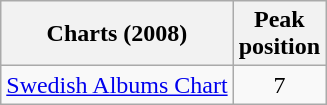<table class="wikitable sortable">
<tr>
<th>Charts (2008)</th>
<th>Peak<br>position</th>
</tr>
<tr>
<td><a href='#'>Swedish Albums Chart</a></td>
<td align="center">7</td>
</tr>
</table>
